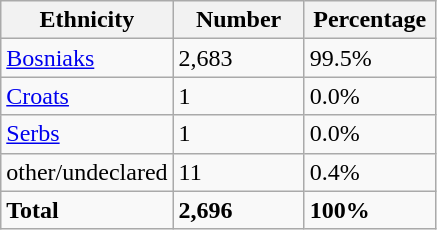<table class="wikitable">
<tr>
<th width="100px">Ethnicity</th>
<th width="80px">Number</th>
<th width="80px">Percentage</th>
</tr>
<tr>
<td><a href='#'>Bosniaks</a></td>
<td>2,683</td>
<td>99.5%</td>
</tr>
<tr>
<td><a href='#'>Croats</a></td>
<td>1</td>
<td>0.0%</td>
</tr>
<tr>
<td><a href='#'>Serbs</a></td>
<td>1</td>
<td>0.0%</td>
</tr>
<tr>
<td>other/undeclared</td>
<td>11</td>
<td>0.4%</td>
</tr>
<tr>
<td><strong>Total</strong></td>
<td><strong>2,696</strong></td>
<td><strong>100%</strong></td>
</tr>
</table>
